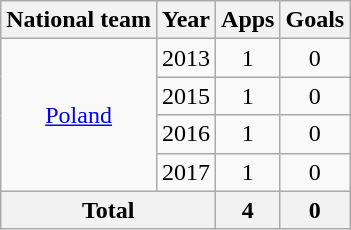<table class="wikitable" style="text-align:center">
<tr>
<th>National team</th>
<th>Year</th>
<th>Apps</th>
<th>Goals</th>
</tr>
<tr>
<td rowspan="4"><a href='#'>Poland</a></td>
<td>2013</td>
<td>1</td>
<td>0</td>
</tr>
<tr>
<td>2015</td>
<td>1</td>
<td>0</td>
</tr>
<tr>
<td>2016</td>
<td>1</td>
<td>0</td>
</tr>
<tr>
<td>2017</td>
<td>1</td>
<td>0</td>
</tr>
<tr>
<th colspan="2">Total</th>
<th>4</th>
<th>0</th>
</tr>
</table>
